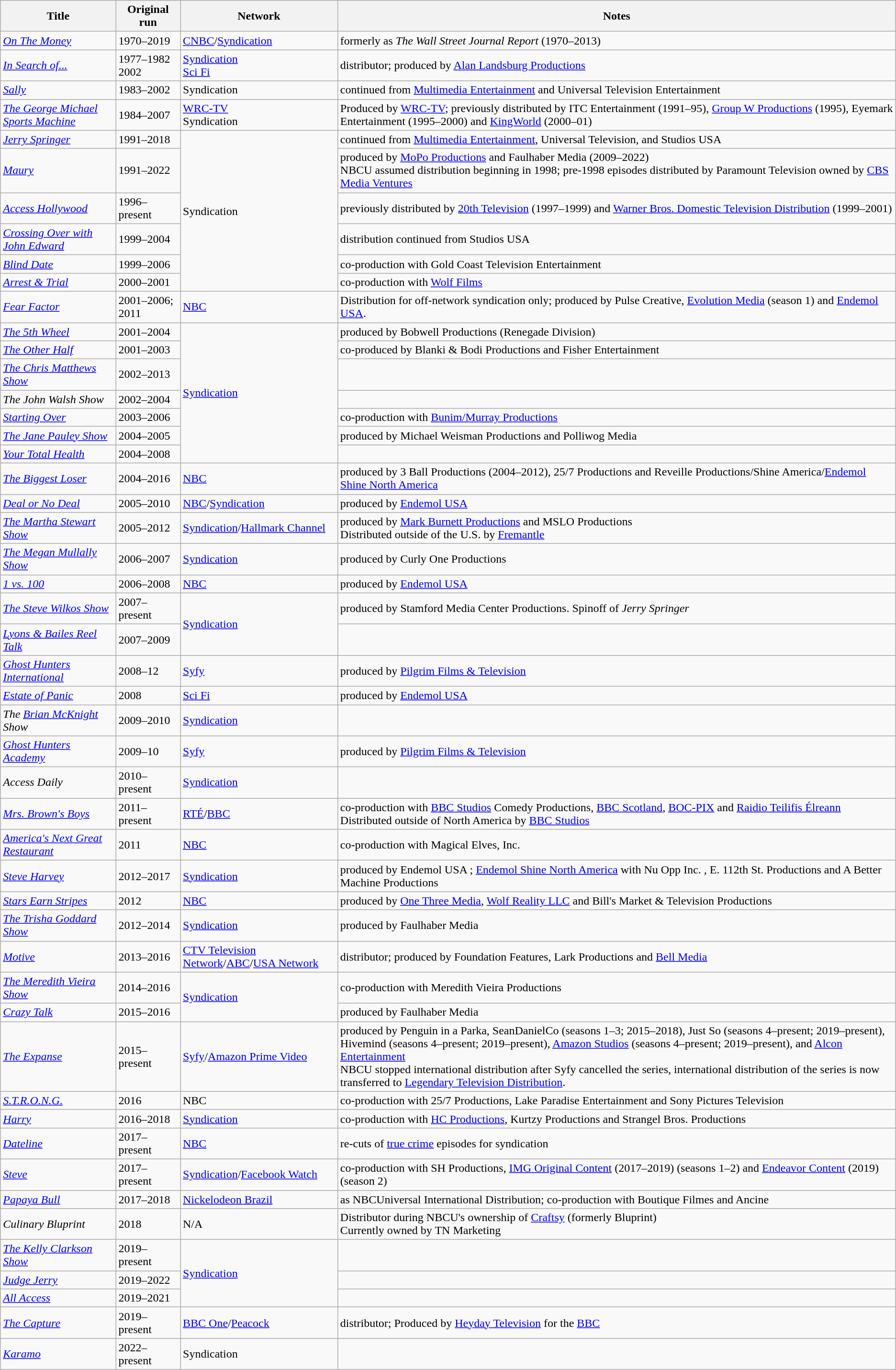<table class="wikitable sortable">
<tr>
<th>Title</th>
<th>Original run</th>
<th>Network</th>
<th>Notes</th>
</tr>
<tr>
<td><em><a href='#'>On The Money</a></em></td>
<td>1970–2019</td>
<td><a href='#'>CNBC</a>/<a href='#'>Syndication</a></td>
<td>formerly as <em>The Wall Street Journal Report</em> (1970–2013)</td>
</tr>
<tr>
<td><em><a href='#'>In Search of...</a></em></td>
<td>1977–1982<br>2002</td>
<td><a href='#'>Syndication</a><br><a href='#'>Sci Fi</a></td>
<td>distributor; produced by <a href='#'>Alan Landsburg Productions</a></td>
</tr>
<tr>
<td><em><a href='#'>Sally</a></em></td>
<td>1983–2002</td>
<td>Syndication</td>
<td>continued from <a href='#'>Multimedia Entertainment</a> and Universal Television Entertainment</td>
</tr>
<tr>
<td><em><a href='#'>The George Michael Sports Machine</a></em></td>
<td>1984–2007</td>
<td><a href='#'>WRC-TV</a><br>Syndication</td>
<td>Produced by <a href='#'>WRC-TV</a>; previously distributed by ITC Entertainment (1991–95), <a href='#'>Group W Productions</a> (1995), Eyemark Entertainment (1995–2000) and <a href='#'>KingWorld</a> (2000–01)</td>
</tr>
<tr>
<td><em><a href='#'>Jerry Springer</a></em></td>
<td>1991–2018</td>
<td rowspan="6">Syndication</td>
<td>continued from <a href='#'>Multimedia Entertainment</a>, Universal Television, and Studios USA</td>
</tr>
<tr>
<td><em><a href='#'>Maury</a></em></td>
<td>1991–2022</td>
<td>produced by <a href='#'>MoPo Productions</a> and Faulhaber Media (2009–2022)<br>NBCU assumed distribution beginning in 1998; pre-1998 episodes distributed by Paramount Television owned by <a href='#'>CBS Media Ventures</a></td>
</tr>
<tr>
<td><em><a href='#'>Access Hollywood</a></em></td>
<td>1996–present</td>
<td>previously distributed by <a href='#'>20th Television</a> (1997–1999) and <a href='#'>Warner Bros. Domestic Television Distribution</a> (1999–2001)</td>
</tr>
<tr>
<td><em><a href='#'>Crossing Over with John Edward</a></em></td>
<td>1999–2004</td>
<td>distribution continued from Studios USA</td>
</tr>
<tr>
<td><em><a href='#'>Blind Date</a></em></td>
<td>1999–2006</td>
<td>co-production with Gold Coast Television Entertainment</td>
</tr>
<tr>
<td><em><a href='#'>Arrest & Trial</a></em></td>
<td>2000–2001</td>
<td>co-production with <a href='#'>Wolf Films</a></td>
</tr>
<tr>
<td><em><a href='#'>Fear Factor</a></em></td>
<td>2001–2006; 2011</td>
<td><a href='#'>NBC</a></td>
<td>Distribution for off-network syndication only; produced by Pulse Creative, <a href='#'>Evolution Media</a> (season 1) and <a href='#'>Endemol USA</a>.</td>
</tr>
<tr>
<td><em><a href='#'>The 5th Wheel</a></em></td>
<td>2001–2004</td>
<td rowspan="7"><a href='#'>Syndication</a></td>
<td>produced by Bobwell Productions (Renegade Division)</td>
</tr>
<tr>
<td><em><a href='#'>The Other Half</a></em></td>
<td>2001–2003</td>
<td>co-produced by Blanki & Bodi Productions and Fisher Entertainment</td>
</tr>
<tr>
<td><em><a href='#'>The Chris Matthews Show</a></em></td>
<td>2002–2013</td>
<td></td>
</tr>
<tr>
<td><em>The John Walsh Show</em></td>
<td>2002–2004</td>
<td></td>
</tr>
<tr>
<td><em><a href='#'>Starting Over</a></em></td>
<td>2003–2006</td>
<td>co-production with <a href='#'>Bunim/Murray Productions</a></td>
</tr>
<tr>
<td><em><a href='#'>The Jane Pauley Show</a></em></td>
<td>2004–2005</td>
<td>produced by Michael Weisman Productions and Polliwog Media</td>
</tr>
<tr>
<td><em><a href='#'>Your Total Health</a></em></td>
<td>2004–2008</td>
<td></td>
</tr>
<tr>
<td><em><a href='#'>The Biggest Loser</a></em></td>
<td>2004–2016</td>
<td><a href='#'>NBC</a></td>
<td>produced by 3 Ball Productions (2004–2012), 25/7 Productions and Reveille Productions/Shine America/<a href='#'>Endemol Shine North America</a></td>
</tr>
<tr>
<td><em><a href='#'>Deal or No Deal</a></em></td>
<td>2005–2010</td>
<td><a href='#'>NBC</a>/<a href='#'>Syndication</a></td>
<td>produced by <a href='#'>Endemol USA</a></td>
</tr>
<tr>
<td><em><a href='#'>The Martha Stewart Show</a></em></td>
<td>2005–2012</td>
<td><a href='#'>Syndication</a>/<a href='#'>Hallmark Channel</a></td>
<td>produced by <a href='#'>Mark Burnett Productions</a> and MSLO Productions<br>Distributed outside of the U.S. by <a href='#'>Fremantle</a></td>
</tr>
<tr>
<td><em><a href='#'>The Megan Mullally Show</a></em></td>
<td>2006–2007</td>
<td><a href='#'>Syndication</a></td>
<td>produced by Curly One Productions</td>
</tr>
<tr>
<td><em><a href='#'>1 vs. 100</a></em></td>
<td>2006–2008</td>
<td><a href='#'>NBC</a></td>
<td>produced by <a href='#'>Endemol USA</a></td>
</tr>
<tr>
<td><em><a href='#'>The Steve Wilkos Show</a></em></td>
<td>2007–present</td>
<td rowspan="2"><a href='#'>Syndication</a></td>
<td>produced by Stamford Media Center Productions. Spinoff of <em>Jerry Springer</em></td>
</tr>
<tr>
<td><em><a href='#'>Lyons & Bailes Reel Talk</a></em></td>
<td>2007–2009</td>
<td></td>
</tr>
<tr>
<td><em><a href='#'>Ghost Hunters International</a></em></td>
<td>2008–12</td>
<td><a href='#'>Syfy</a></td>
<td>produced by <a href='#'>Pilgrim Films & Television</a></td>
</tr>
<tr>
<td><em><a href='#'>Estate of Panic</a></em></td>
<td>2008</td>
<td><a href='#'>Sci Fi</a></td>
<td>produced by <a href='#'>Endemol USA</a></td>
</tr>
<tr>
<td><em>The <a href='#'>Brian McKnight</a> Show</em></td>
<td>2009–2010</td>
<td><a href='#'>Syndication</a></td>
<td></td>
</tr>
<tr>
<td><em><a href='#'>Ghost Hunters Academy</a></em></td>
<td>2009–10</td>
<td><a href='#'>Syfy</a></td>
<td>produced by <a href='#'>Pilgrim Films & Television</a></td>
</tr>
<tr>
<td><em>Access Daily</em></td>
<td>2010–present</td>
<td><a href='#'>Syndication</a></td>
<td></td>
</tr>
<tr>
<td><em><a href='#'>Mrs. Brown's Boys</a></em></td>
<td>2011–present</td>
<td><a href='#'>RTÉ</a>/<a href='#'>BBC</a></td>
<td>co-production with <a href='#'>BBC Studios</a> Comedy Productions, <a href='#'>BBC Scotland</a>, <a href='#'>BOC-PIX</a> and <a href='#'>Raidio Teilifis Élreann</a><br>Distributed outside of North America by <a href='#'>BBC Studios</a></td>
</tr>
<tr>
<td><em><a href='#'>America's Next Great Restaurant</a></em></td>
<td>2011</td>
<td><a href='#'>NBC</a></td>
<td>co-production with Magical Elves, Inc.</td>
</tr>
<tr>
<td><em><a href='#'>Steve Harvey</a></em></td>
<td>2012–2017</td>
<td><a href='#'>Syndication</a></td>
<td>produced by Endemol USA ; <a href='#'>Endemol Shine North America</a>  with Nu Opp Inc. , E. 112th St. Productions  and A Better Machine Productions</td>
</tr>
<tr>
<td><em><a href='#'>Stars Earn Stripes</a></em></td>
<td>2012</td>
<td><a href='#'>NBC</a></td>
<td>produced by <a href='#'>One Three Media</a>, <a href='#'>Wolf Reality LLC</a> and Bill's Market & Television Productions</td>
</tr>
<tr>
<td><em><a href='#'>The Trisha Goddard Show</a></em></td>
<td>2012–2014</td>
<td><a href='#'>Syndication</a></td>
<td>produced by Faulhaber Media</td>
</tr>
<tr>
<td><em><a href='#'>Motive</a></em></td>
<td>2013–2016</td>
<td><a href='#'>CTV Television Network</a>/<a href='#'>ABC</a>/<a href='#'>USA Network</a></td>
<td>distributor; produced by Foundation Features, Lark Productions and <a href='#'>Bell Media</a></td>
</tr>
<tr>
<td><em><a href='#'>The Meredith Vieira Show</a></em></td>
<td>2014–2016</td>
<td rowspan="2"><a href='#'>Syndication</a></td>
<td>co-production with Meredith Vieira Productions</td>
</tr>
<tr>
<td><em><a href='#'>Crazy Talk</a></em></td>
<td>2015–2016</td>
<td>produced by Faulhaber Media</td>
</tr>
<tr>
<td><em><a href='#'>The Expanse</a></em></td>
<td>2015–present</td>
<td><a href='#'>Syfy</a>/<a href='#'>Amazon Prime Video</a></td>
<td>produced by Penguin in a Parka, SeanDanielCo (seasons 1–3; 2015–2018), Just So (seasons 4–present; 2019–present), Hivemind (seasons 4–present; 2019–present), <a href='#'>Amazon Studios</a> (seasons 4–present; 2019–present), and <a href='#'>Alcon Entertainment</a><br>NBCU stopped international distribution after Syfy cancelled the series, international distribution of the series is now transferred to <a href='#'>Legendary Television Distribution</a>.</td>
</tr>
<tr>
<td><em><a href='#'>S.T.R.O.N.G.</a></em></td>
<td>2016</td>
<td>NBC</td>
<td>co-production with 25/7 Productions, Lake Paradise Entertainment and Sony Pictures Television</td>
</tr>
<tr>
<td><em><a href='#'>Harry</a></em></td>
<td>2016–2018</td>
<td><a href='#'>Syndication</a></td>
<td>co-production with <a href='#'>HC Productions</a>, Kurtzy Productions and Strangel Bros. Productions</td>
</tr>
<tr>
<td><em><a href='#'>Dateline</a></em></td>
<td>2017–present</td>
<td><a href='#'>NBC</a></td>
<td>re-cuts of <a href='#'>true crime</a> episodes for syndication</td>
</tr>
<tr>
<td><em><a href='#'>Steve</a></em></td>
<td>2017–present</td>
<td><a href='#'>Syndication</a>/<a href='#'>Facebook Watch</a></td>
<td>co-production with SH Productions, <a href='#'>IMG Original Content</a> (2017–2019) (seasons 1–2) and <a href='#'>Endeavor Content</a> (2019) (season 2)</td>
</tr>
<tr>
<td><em><a href='#'>Papaya Bull</a></em></td>
<td>2017–2018</td>
<td><a href='#'>Nickelodeon Brazil</a></td>
<td>as NBCUniversal International Distribution; co-production with Boutique Filmes and Ancine</td>
</tr>
<tr>
<td><em>Culinary Bluprint</em></td>
<td>2018</td>
<td>N/A</td>
<td>Distributor during NBCU's ownership of <a href='#'>Craftsy</a> (formerly Bluprint)<br>Currently owned by TN Marketing</td>
</tr>
<tr>
<td><em><a href='#'>The Kelly Clarkson Show</a></em></td>
<td>2019–present</td>
<td rowspan="3"><a href='#'>Syndication</a></td>
<td></td>
</tr>
<tr>
<td><em><a href='#'>Judge Jerry</a></em></td>
<td>2019–2022</td>
<td></td>
</tr>
<tr>
<td><em><a href='#'>All Access</a></em></td>
<td>2019–2021</td>
<td></td>
</tr>
<tr>
<td><em><a href='#'>The Capture</a></em></td>
<td>2019–present</td>
<td><a href='#'>BBC One</a>/<a href='#'>Peacock</a></td>
<td>distributor; Produced by <a href='#'>Heyday Television</a> for the <a href='#'>BBC</a></td>
</tr>
<tr>
<td><em><a href='#'>Karamo</a></em></td>
<td>2022–present</td>
<td>Syndication</td>
<td></td>
</tr>
</table>
